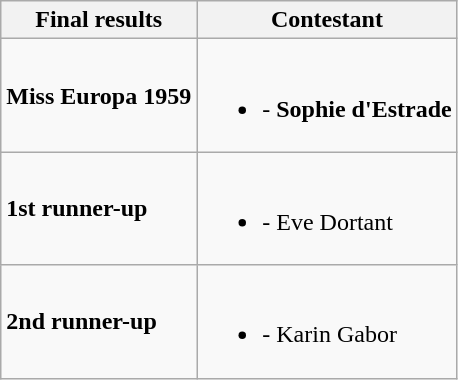<table class="wikitable">
<tr>
<th>Final results</th>
<th>Contestant</th>
</tr>
<tr>
<td><strong>Miss Europa 1959</strong></td>
<td><br><ul><li><strong></strong> - <strong>Sophie d'Estrade</strong></li></ul></td>
</tr>
<tr>
<td><strong>1st runner-up</strong></td>
<td><br><ul><li><strong></strong> - Eve Dortant</li></ul></td>
</tr>
<tr>
<td><strong>2nd runner-up</strong></td>
<td><br><ul><li><strong></strong> - Karin Gabor</li></ul></td>
</tr>
</table>
